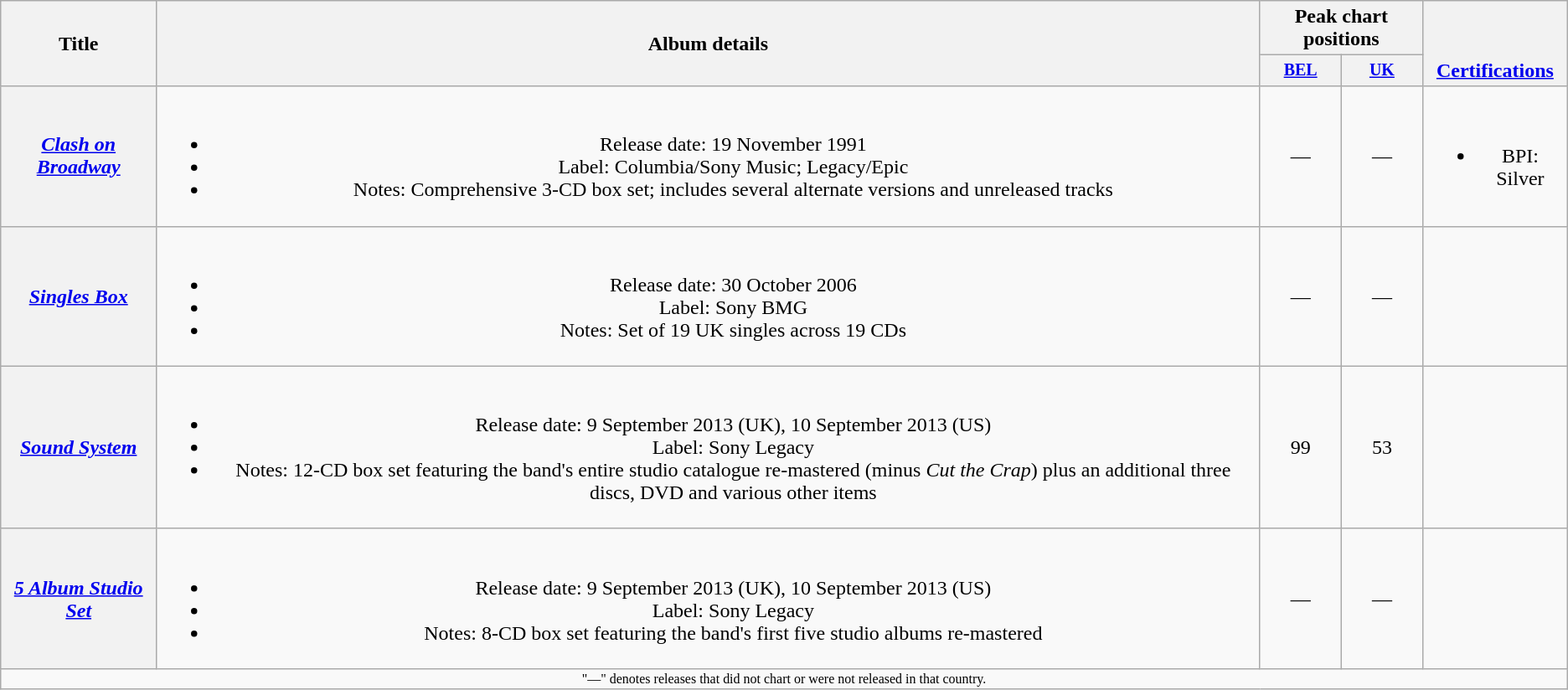<table class="wikitable plainrowheaders" style="text-align:center;">
<tr>
<th rowspan="2">Title</th>
<th rowspan="2">Album details</th>
<th colspan="2">Peak chart positions</th>
<th style="border:0 transparent none"></th>
</tr>
<tr>
<th style="min-width:27px;font-size:smaller"><a href='#'>BEL</a><br></th>
<th style="min-width:27px;font-size:smaller"><a href='#'>UK</a><br></th>
<th style="vertical-align:top;border-top:0 transparent none"><a href='#'>Certifications</a></th>
</tr>
<tr>
<th scope="row"><em><a href='#'>Clash on Broadway</a></em></th>
<td><br><ul><li>Release date: 19 November 1991</li><li>Label: Columbia/Sony Music; Legacy/Epic</li><li>Notes: Comprehensive 3-CD box set; includes several alternate versions and unreleased tracks</li></ul></td>
<td>—</td>
<td>—</td>
<td><br><ul><li>BPI: Silver</li></ul></td>
</tr>
<tr>
<th scope="row"><em><a href='#'>Singles Box</a></em></th>
<td><br><ul><li>Release date: 30 October 2006</li><li>Label: Sony BMG</li><li>Notes: Set of 19 UK singles across 19 CDs</li></ul></td>
<td>—</td>
<td>—</td>
<td></td>
</tr>
<tr>
<th scope="row"><em><a href='#'>Sound System</a></em></th>
<td><br><ul><li>Release date: 9 September 2013 (UK), 10 September 2013 (US)</li><li>Label: Sony Legacy</li><li>Notes: 12-CD box set featuring the band's entire studio catalogue re-mastered (minus <em>Cut the Crap</em>) plus an additional three discs, DVD and various other items</li></ul></td>
<td>99</td>
<td>53</td>
<td></td>
</tr>
<tr>
<th scope="row"><em><a href='#'>5 Album Studio Set</a></em></th>
<td><br><ul><li>Release date: 9 September 2013 (UK), 10 September 2013 (US)</li><li>Label: Sony Legacy</li><li>Notes: 8-CD box set featuring the band's first five studio albums re-mastered</li></ul></td>
<td>—</td>
<td>—</td>
<td></td>
</tr>
<tr>
<td colspan="5" style="font-size:8pt;text-align:center">"—" denotes releases that did not chart or were not released in that country.</td>
</tr>
</table>
